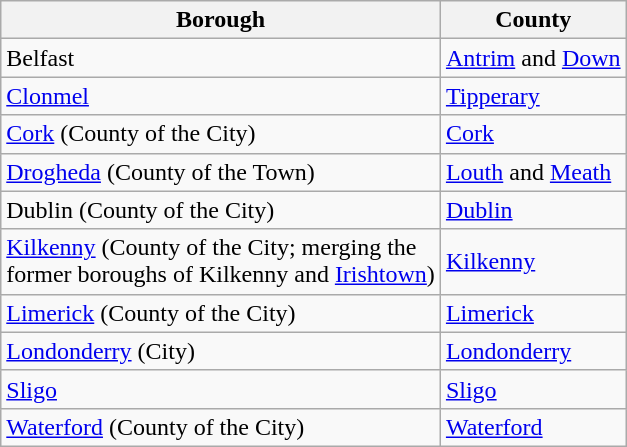<table class="wikitable">
<tr>
<th>Borough</th>
<th>County</th>
</tr>
<tr>
<td>Belfast</td>
<td><a href='#'>Antrim</a> and <a href='#'>Down</a></td>
</tr>
<tr>
<td><a href='#'>Clonmel</a></td>
<td><a href='#'>Tipperary</a></td>
</tr>
<tr>
<td><a href='#'>Cork</a> (County of the City)</td>
<td><a href='#'>Cork</a></td>
</tr>
<tr>
<td><a href='#'>Drogheda</a> (County of the Town)</td>
<td><a href='#'>Louth</a> and <a href='#'>Meath</a></td>
</tr>
<tr>
<td>Dublin (County of the City)</td>
<td><a href='#'>Dublin</a></td>
</tr>
<tr>
<td><a href='#'>Kilkenny</a> (County of the City; merging the<br> former boroughs of Kilkenny and <a href='#'>Irishtown</a>)</td>
<td><a href='#'>Kilkenny</a></td>
</tr>
<tr>
<td><a href='#'>Limerick</a> (County of the City)</td>
<td><a href='#'>Limerick</a></td>
</tr>
<tr>
<td><a href='#'>Londonderry</a> (City)</td>
<td><a href='#'>Londonderry</a></td>
</tr>
<tr>
<td><a href='#'>Sligo</a></td>
<td><a href='#'>Sligo</a></td>
</tr>
<tr>
<td><a href='#'>Waterford</a> (County of the City)</td>
<td><a href='#'>Waterford</a></td>
</tr>
</table>
